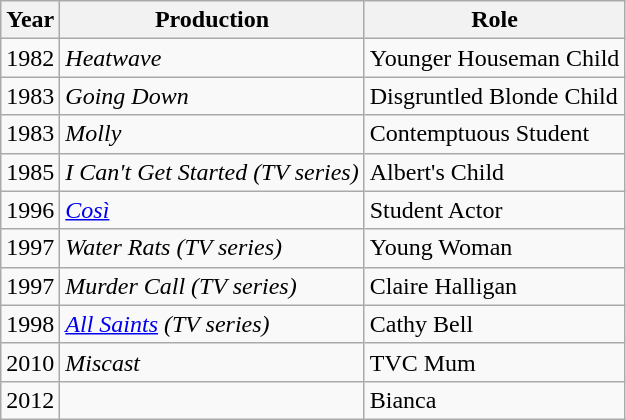<table class="wikitable sortable">
<tr>
<th>Year</th>
<th>Production</th>
<th>Role</th>
</tr>
<tr>
<td>1982</td>
<td><em>Heatwave</em></td>
<td>Younger Houseman Child</td>
</tr>
<tr>
<td>1983</td>
<td><em>Going Down</em></td>
<td>Disgruntled Blonde Child</td>
</tr>
<tr>
<td>1983</td>
<td><em>Molly</em></td>
<td>Contemptuous Student</td>
</tr>
<tr>
<td>1985</td>
<td><em>I Can't Get Started (TV series)</em></td>
<td>Albert's Child</td>
</tr>
<tr>
<td>1996</td>
<td><em><a href='#'>Così</a></em></td>
<td>Student Actor</td>
</tr>
<tr>
<td>1997</td>
<td><em>Water Rats (TV series)</em></td>
<td>Young Woman</td>
</tr>
<tr>
<td>1997</td>
<td><em>Murder Call (TV series)</em></td>
<td>Claire Halligan</td>
</tr>
<tr>
<td>1998</td>
<td><em><a href='#'>All Saints</a> (TV series)</em></td>
<td>Cathy Bell</td>
</tr>
<tr>
<td>2010</td>
<td><em>Miscast</em></td>
<td>TVC Mum</td>
</tr>
<tr>
<td>2012</td>
<td><em></em></td>
<td>Bianca</td>
</tr>
</table>
